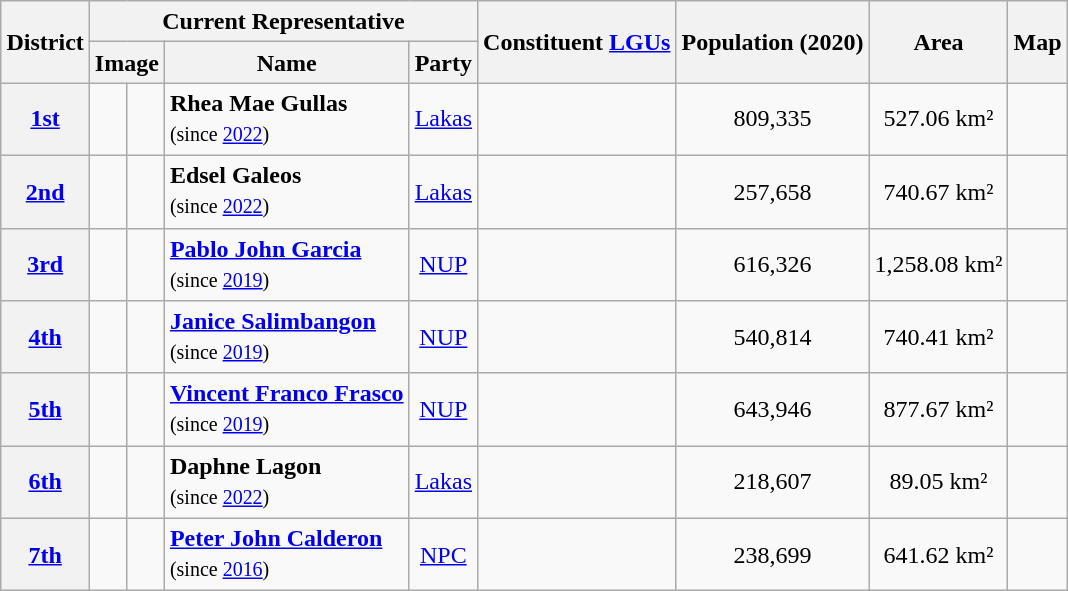<table class="wikitable sortable" style="margin: 1em auto; font-size:100%; line-height:20px; text-align:center">
<tr>
<th rowspan="2">District</th>
<th colspan="4">Current Representative</th>
<th rowspan="2">Constituent <a href='#'>LGUs</a></th>
<th rowspan="2">Population (2020)</th>
<th rowspan="2">Area</th>
<th rowspan="2">Map</th>
</tr>
<tr>
<th colspan="2">Image</th>
<th>Name</th>
<th>Party</th>
</tr>
<tr>
<th><a href='#'>1st</a></th>
<td></td>
<td></td>
<td style="text-align:left;"><strong>Rhea Mae Gullas</strong><br><small>(since <a href='#'>2022</a>)</small></td>
<td><a href='#'>Lakas</a></td>
<td></td>
<td>809,335</td>
<td>527.06 km²</td>
<td></td>
</tr>
<tr>
<th><a href='#'>2nd</a></th>
<td></td>
<td></td>
<td style="text-align:left;"><strong>Edsel Galeos</strong><br><small>(since <a href='#'>2022</a>)</small></td>
<td><a href='#'>Lakas</a></td>
<td></td>
<td>257,658</td>
<td>740.67 km²</td>
<td></td>
</tr>
<tr>
<th><a href='#'>3rd</a></th>
<td></td>
<td></td>
<td style="text-align:left;"><strong><a href='#'>Pablo John Garcia</a></strong><br><small>(since <a href='#'>2019</a>)</small></td>
<td><a href='#'>NUP</a></td>
<td></td>
<td>616,326</td>
<td>1,258.08 km²</td>
<td></td>
</tr>
<tr>
<th><a href='#'>4th</a></th>
<td></td>
<td></td>
<td style="text-align:left;"><strong><a href='#'>Janice Salimbangon</a></strong><br><small>(since <a href='#'>2019</a>)</small></td>
<td><a href='#'>NUP</a></td>
<td></td>
<td>540,814</td>
<td>740.41 km²</td>
<td></td>
</tr>
<tr>
<th><a href='#'>5th</a></th>
<td></td>
<td></td>
<td style="text-align:left;"><strong><a href='#'>Vincent Franco Frasco</a></strong><br><small>(since <a href='#'>2019</a>)</small></td>
<td><a href='#'>NUP</a></td>
<td></td>
<td>643,946</td>
<td>877.67 km²</td>
<td></td>
</tr>
<tr>
<th><a href='#'>6th</a></th>
<td></td>
<td></td>
<td style="text-align:left;"><strong>Daphne Lagon</strong><br><small>(since <a href='#'>2022</a>)</small></td>
<td><a href='#'>Lakas</a></td>
<td></td>
<td>218,607</td>
<td>89.05 km²</td>
<td></td>
</tr>
<tr>
<th><a href='#'>7th</a></th>
<td></td>
<td></td>
<td style="text-align:left;"><strong><a href='#'>Peter John Calderon</a></strong><br><small>(since <a href='#'>2016</a>)</small></td>
<td><a href='#'>NPC</a></td>
<td></td>
<td>238,699</td>
<td>641.62 km²</td>
<td></td>
</tr>
</table>
